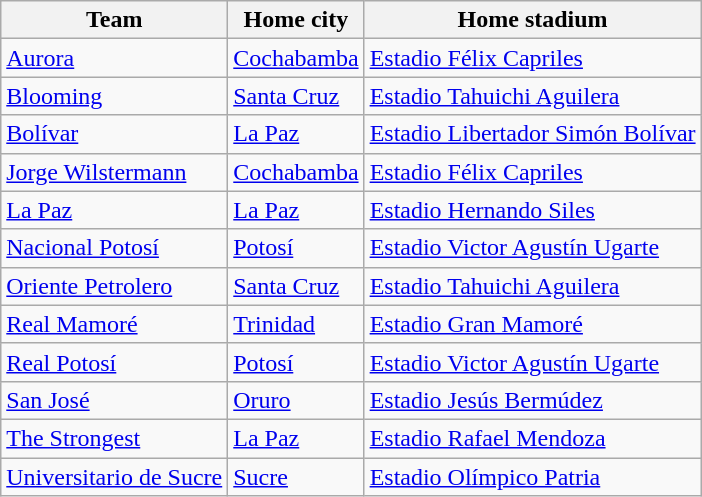<table class="wikitable sortable">
<tr>
<th>Team</th>
<th>Home city</th>
<th>Home stadium</th>
</tr>
<tr>
<td><a href='#'>Aurora</a></td>
<td><a href='#'>Cochabamba</a></td>
<td><a href='#'>Estadio Félix Capriles</a></td>
</tr>
<tr>
<td><a href='#'>Blooming</a></td>
<td><a href='#'>Santa Cruz</a></td>
<td><a href='#'>Estadio Tahuichi Aguilera</a></td>
</tr>
<tr>
<td><a href='#'>Bolívar</a></td>
<td><a href='#'>La Paz</a></td>
<td><a href='#'>Estadio Libertador Simón Bolívar</a></td>
</tr>
<tr>
<td><a href='#'>Jorge Wilstermann</a></td>
<td><a href='#'>Cochabamba</a></td>
<td><a href='#'>Estadio Félix Capriles</a></td>
</tr>
<tr>
<td><a href='#'>La Paz</a></td>
<td><a href='#'>La Paz</a></td>
<td><a href='#'>Estadio Hernando Siles</a></td>
</tr>
<tr>
<td><a href='#'>Nacional Potosí</a></td>
<td><a href='#'>Potosí</a></td>
<td><a href='#'>Estadio Victor Agustín Ugarte</a></td>
</tr>
<tr>
<td><a href='#'>Oriente Petrolero</a></td>
<td><a href='#'>Santa Cruz</a></td>
<td><a href='#'>Estadio Tahuichi Aguilera</a></td>
</tr>
<tr>
<td><a href='#'>Real Mamoré</a></td>
<td><a href='#'>Trinidad</a></td>
<td><a href='#'>Estadio Gran Mamoré</a></td>
</tr>
<tr>
<td><a href='#'>Real Potosí</a></td>
<td><a href='#'>Potosí</a></td>
<td><a href='#'>Estadio Victor Agustín Ugarte</a></td>
</tr>
<tr>
<td><a href='#'>San José</a></td>
<td><a href='#'>Oruro</a></td>
<td><a href='#'>Estadio Jesús Bermúdez</a></td>
</tr>
<tr>
<td><a href='#'>The Strongest</a></td>
<td><a href='#'>La Paz</a></td>
<td><a href='#'>Estadio Rafael Mendoza</a></td>
</tr>
<tr>
<td><a href='#'>Universitario de Sucre</a></td>
<td><a href='#'>Sucre</a></td>
<td><a href='#'>Estadio Olímpico Patria</a></td>
</tr>
</table>
